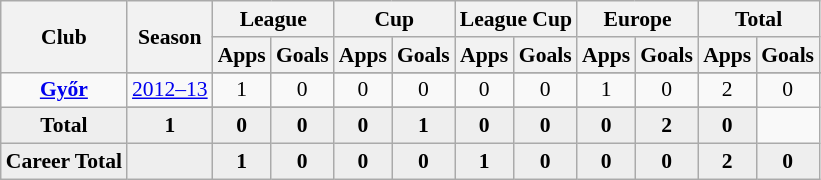<table class="wikitable" style="font-size:90%; text-align: center;">
<tr>
<th rowspan="2">Club</th>
<th rowspan="2">Season</th>
<th colspan="2">League</th>
<th colspan="2">Cup</th>
<th colspan="2">League Cup</th>
<th colspan="2">Europe</th>
<th colspan="2">Total</th>
</tr>
<tr>
<th>Apps</th>
<th>Goals</th>
<th>Apps</th>
<th>Goals</th>
<th>Apps</th>
<th>Goals</th>
<th>Apps</th>
<th>Goals</th>
<th>Apps</th>
<th>Goals</th>
</tr>
<tr ||-||-||-|->
<td rowspan="3" valign="center"><strong><a href='#'>Győr</a></strong></td>
</tr>
<tr>
<td><a href='#'>2012–13</a></td>
<td>1</td>
<td>0</td>
<td>0</td>
<td>0</td>
<td>0</td>
<td>0</td>
<td>1</td>
<td>0</td>
<td>2</td>
<td>0</td>
</tr>
<tr>
</tr>
<tr style="font-weight:bold; background-color:#eeeeee;">
<td>Total</td>
<td>1</td>
<td>0</td>
<td>0</td>
<td>0</td>
<td>1</td>
<td>0</td>
<td>0</td>
<td>0</td>
<td>2</td>
<td>0</td>
</tr>
<tr style="font-weight:bold; background-color:#eeeeee;">
<td rowspan="2" valign="top"><strong>Career Total</strong></td>
<td></td>
<td><strong>1</strong></td>
<td><strong>0</strong></td>
<td><strong>0</strong></td>
<td><strong>0</strong></td>
<td><strong>1</strong></td>
<td><strong>0</strong></td>
<td><strong>0</strong></td>
<td><strong>0</strong></td>
<td><strong>2</strong></td>
<td><strong>0</strong></td>
</tr>
</table>
